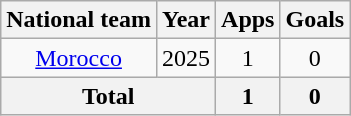<table class="wikitable" style="text-align:center">
<tr>
<th>National team</th>
<th>Year</th>
<th>Apps</th>
<th>Goals</th>
</tr>
<tr>
<td rowspan="1"><a href='#'>Morocco</a></td>
<td>2025</td>
<td>1</td>
<td>0</td>
</tr>
<tr>
<th colspan="2">Total</th>
<th>1</th>
<th>0</th>
</tr>
</table>
